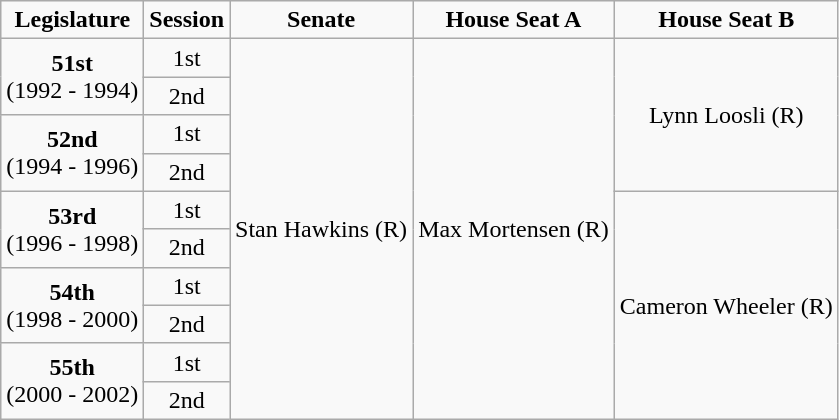<table class=wikitable style="text-align:center">
<tr>
<td><strong>Legislature</strong></td>
<td><strong>Session</strong></td>
<td><strong>Senate</strong></td>
<td><strong>House Seat A</strong></td>
<td><strong>House Seat B</strong></td>
</tr>
<tr>
<td rowspan="2" colspan="1" style="text-align: center;"><strong>51st</strong> <br> (1992 - 1994)</td>
<td>1st</td>
<td rowspan="10" colspan="1" style="text-align: center;" >Stan Hawkins (R)</td>
<td rowspan="10" colspan="1" style="text-align: center;" >Max Mortensen (R)</td>
<td rowspan="4" colspan="1" style="text-align: center;" >Lynn Loosli (R)</td>
</tr>
<tr>
<td>2nd</td>
</tr>
<tr>
<td rowspan="2" colspan="1" style="text-align: center;"><strong>52nd</strong> <br> (1994 - 1996)</td>
<td>1st</td>
</tr>
<tr>
<td>2nd</td>
</tr>
<tr>
<td rowspan="2" colspan="1" style="text-align: center;"><strong>53rd</strong> <br> (1996 - 1998)</td>
<td>1st</td>
<td rowspan="6" colspan="1" style="text-align: center;" >Cameron Wheeler (R)</td>
</tr>
<tr>
<td>2nd</td>
</tr>
<tr>
<td rowspan="2" colspan="1" style="text-align: center;"><strong>54th</strong> <br> (1998 - 2000)</td>
<td>1st</td>
</tr>
<tr>
<td>2nd</td>
</tr>
<tr>
<td rowspan="2" colspan="1" style="text-align: center;"><strong>55th</strong> <br> (2000 - 2002)</td>
<td>1st</td>
</tr>
<tr>
<td>2nd</td>
</tr>
</table>
